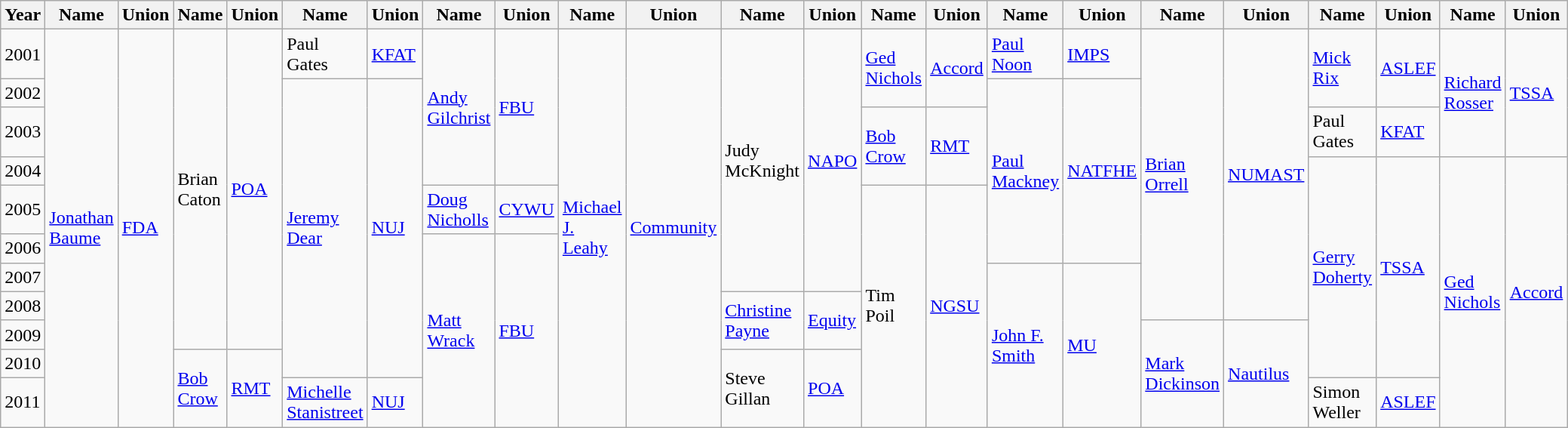<table class="wikitable">
<tr>
<th>Year</th>
<th>Name</th>
<th>Union</th>
<th>Name</th>
<th>Union</th>
<th>Name</th>
<th>Union</th>
<th>Name</th>
<th>Union</th>
<th>Name</th>
<th>Union</th>
<th>Name</th>
<th>Union</th>
<th>Name</th>
<th>Union</th>
<th>Name</th>
<th>Union</th>
<th>Name</th>
<th>Union</th>
<th>Name</th>
<th>Union</th>
<th>Name</th>
<th>Union</th>
</tr>
<tr>
<td>2001</td>
<td rowspan=11><a href='#'>Jonathan Baume</a></td>
<td rowspan=11><a href='#'>FDA</a></td>
<td rowspan=9>Brian Caton</td>
<td rowspan=9><a href='#'>POA</a></td>
<td>Paul Gates</td>
<td><a href='#'>KFAT</a></td>
<td rowspan=4><a href='#'>Andy Gilchrist</a></td>
<td rowspan=4><a href='#'>FBU</a></td>
<td rowspan=11><a href='#'>Michael J. Leahy</a></td>
<td rowspan=11><a href='#'>Community</a></td>
<td rowspan=7>Judy McKnight</td>
<td rowspan=7><a href='#'>NAPO</a></td>
<td rowspan=2><a href='#'>Ged Nichols</a></td>
<td rowspan=2><a href='#'>Accord</a></td>
<td><a href='#'>Paul Noon</a></td>
<td><a href='#'>IMPS</a></td>
<td rowspan=8><a href='#'>Brian Orrell</a></td>
<td rowspan=8><a href='#'>NUMAST</a></td>
<td rowspan=2><a href='#'>Mick Rix</a></td>
<td rowspan=2><a href='#'>ASLEF</a></td>
<td rowspan=3><a href='#'>Richard Rosser</a></td>
<td rowspan=3><a href='#'>TSSA</a></td>
</tr>
<tr>
<td>2002</td>
<td rowspan=9><a href='#'>Jeremy Dear</a></td>
<td rowspan=9><a href='#'>NUJ</a></td>
<td rowspan=5><a href='#'>Paul Mackney</a></td>
<td rowspan=5><a href='#'>NATFHE</a></td>
</tr>
<tr>
<td>2003</td>
<td rowspan=2><a href='#'>Bob Crow</a></td>
<td rowspan=2><a href='#'>RMT</a></td>
<td>Paul Gates</td>
<td><a href='#'>KFAT</a></td>
</tr>
<tr>
<td>2004</td>
<td rowspan=7><a href='#'>Gerry Doherty</a></td>
<td rowspan=7><a href='#'>TSSA</a></td>
<td rowspan=8><a href='#'>Ged Nichols</a></td>
<td rowspan=8><a href='#'>Accord</a></td>
</tr>
<tr>
<td>2005</td>
<td><a href='#'>Doug Nicholls</a></td>
<td><a href='#'>CYWU</a></td>
<td rowspan=7>Tim Poil</td>
<td rowspan=7><a href='#'>NGSU</a></td>
</tr>
<tr>
<td>2006</td>
<td rowspan=6><a href='#'>Matt Wrack</a></td>
<td rowspan=6><a href='#'>FBU</a></td>
</tr>
<tr>
<td>2007</td>
<td rowspan=5><a href='#'>John F. Smith</a></td>
<td rowspan=5><a href='#'>MU</a></td>
</tr>
<tr>
<td>2008</td>
<td rowspan=2><a href='#'>Christine Payne</a></td>
<td rowspan=2><a href='#'>Equity</a></td>
</tr>
<tr>
<td>2009</td>
<td rowspan=3><a href='#'>Mark Dickinson</a></td>
<td rowspan=3><a href='#'>Nautilus</a></td>
</tr>
<tr>
<td>2010</td>
<td rowspan=2><a href='#'>Bob Crow</a></td>
<td rowspan=2><a href='#'>RMT</a></td>
<td rowspan=2>Steve Gillan</td>
<td rowspan=2><a href='#'>POA</a></td>
</tr>
<tr>
<td>2011</td>
<td><a href='#'>Michelle Stanistreet</a></td>
<td><a href='#'>NUJ</a></td>
<td>Simon Weller</td>
<td><a href='#'>ASLEF</a></td>
</tr>
</table>
